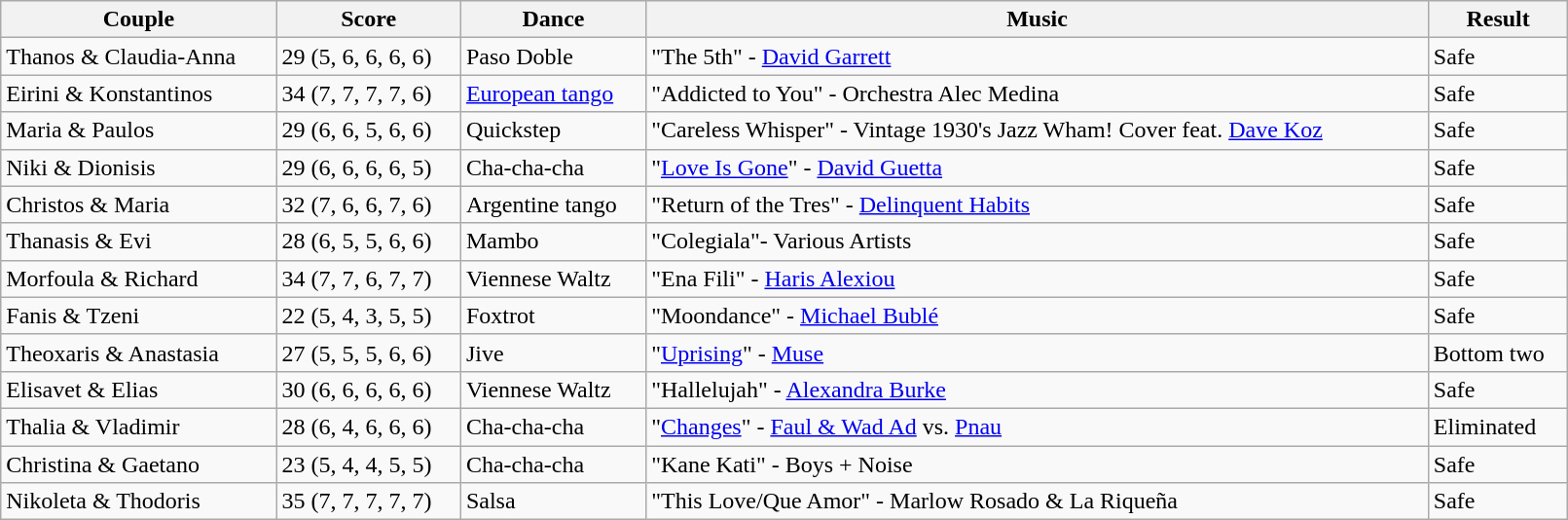<table class="wikitable sortable" style="width:85%;">
<tr>
<th>Couple</th>
<th>Score</th>
<th>Dance</th>
<th>Music</th>
<th>Result</th>
</tr>
<tr>
<td>Thanos & Claudia-Anna</td>
<td>29 (5, 6, 6, 6, 6)</td>
<td>Paso Doble</td>
<td>"The 5th" - <a href='#'>David Garrett</a></td>
<td>Safe</td>
</tr>
<tr>
<td>Eirini & Konstantinos</td>
<td>34 (7, 7, 7, 7, 6)</td>
<td><a href='#'>European tango</a></td>
<td>"Addicted to You" - Orchestra Alec Medina</td>
<td>Safe</td>
</tr>
<tr>
<td>Maria & Paulos</td>
<td>29 (6, 6, 5, 6, 6)</td>
<td>Quickstep</td>
<td>"Careless Whisper" - Vintage 1930's Jazz Wham! Cover feat. <a href='#'>Dave Koz</a></td>
<td>Safe</td>
</tr>
<tr>
<td>Niki & Dionisis</td>
<td>29 (6, 6, 6, 6, 5)</td>
<td>Cha-cha-cha</td>
<td>"<a href='#'>Love Is Gone</a>" - <a href='#'>David Guetta</a></td>
<td>Safe</td>
</tr>
<tr>
<td>Christos & Maria</td>
<td>32 (7, 6, 6, 7, 6)</td>
<td>Argentine tango</td>
<td>"Return of the Tres" - <a href='#'>Delinquent Habits</a></td>
<td>Safe</td>
</tr>
<tr>
<td>Thanasis & Evi</td>
<td>28 (6, 5, 5, 6, 6)</td>
<td>Mambo</td>
<td>"Colegiala"- Various Artists</td>
<td>Safe</td>
</tr>
<tr>
<td>Morfoula & Richard</td>
<td>34 (7, 7, 6, 7, 7)</td>
<td>Viennese Waltz</td>
<td>"Ena Fili" - <a href='#'>Haris Alexiou</a></td>
<td>Safe</td>
</tr>
<tr>
<td>Fanis & Tzeni</td>
<td>22 (5, 4, 3, 5, 5)</td>
<td>Foxtrot</td>
<td>"Moondance" - <a href='#'>Michael Bublé</a></td>
<td>Safe</td>
</tr>
<tr>
<td>Theoxaris & Anastasia</td>
<td>27 (5, 5, 5, 6, 6)</td>
<td>Jive</td>
<td>"<a href='#'>Uprising</a>" - <a href='#'>Muse</a></td>
<td>Bottom two</td>
</tr>
<tr>
<td>Elisavet & Elias</td>
<td>30 (6, 6, 6, 6, 6)</td>
<td>Viennese Waltz</td>
<td>"Hallelujah" - <a href='#'>Alexandra Burke</a></td>
<td>Safe</td>
</tr>
<tr>
<td>Thalia & Vladimir</td>
<td>28 (6, 4, 6, 6, 6)</td>
<td>Cha-cha-cha</td>
<td>"<a href='#'>Changes</a>" - <a href='#'>Faul & Wad Ad</a> vs. <a href='#'>Pnau</a></td>
<td>Eliminated</td>
</tr>
<tr>
<td>Christina & Gaetano</td>
<td>23 (5, 4, 4, 5, 5)</td>
<td>Cha-cha-cha</td>
<td>"Kane Kati" - Boys + Noise</td>
<td>Safe</td>
</tr>
<tr>
<td>Nikoleta & Thodoris</td>
<td>35 (7, 7, 7, 7, 7)</td>
<td>Salsa</td>
<td>"This Love/Que Amor" - Marlow Rosado & La Riqueña</td>
<td>Safe</td>
</tr>
</table>
